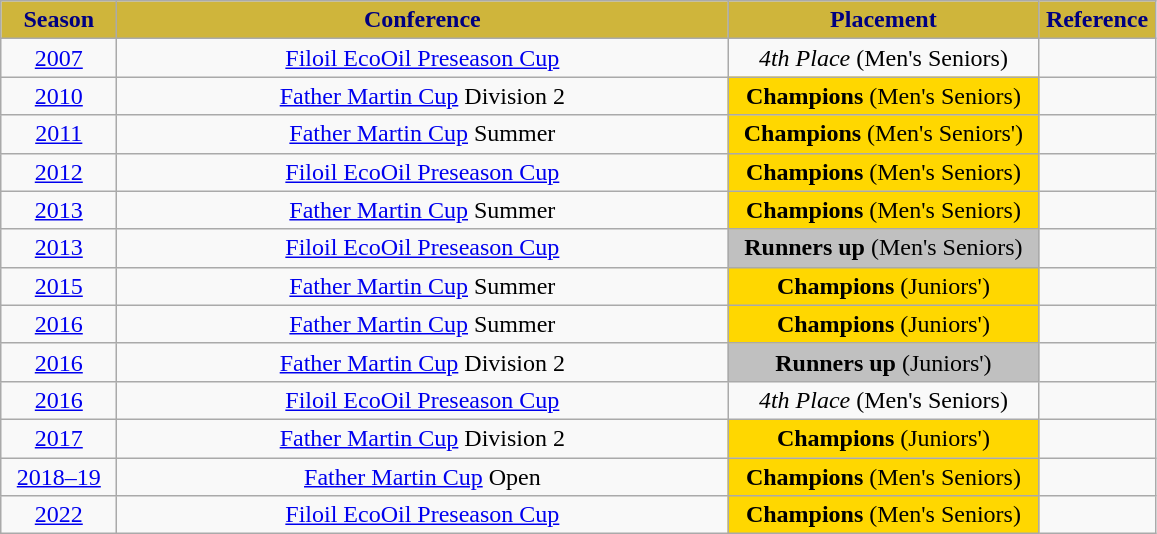<table class="wikitable">
<tr>
<th width=70px style="background: #CFB53B; color: #000080; text-align: center"><strong>Season</strong></th>
<th width=400px style="background: #CFB53B; color: #000080; text-align: center"><strong>Conference</strong></th>
<th width=200px style="background: #CFB53B; color: #000080; text-align: center"><strong>Placement</strong></th>
<th width=70px style="background: #CFB53B; color: #000080; text-align: center"><strong>Reference</strong></th>
</tr>
<tr align=center>
<td rowspan=1><a href='#'>2007</a></td>
<td rowspan=1><a href='#'>Filoil EcoOil Preseason Cup</a></td>
<td style="bgcolor=#9acdff;"><em>4th Place</em> (Men's Seniors)</td>
<td></td>
</tr>
<tr align=center>
<td rowspan=1><a href='#'>2010</a></td>
<td rowspan=1><a href='#'>Father Martin Cup</a> Division 2</td>
<td style="background:gold;"><strong>Champions</strong> (Men's Seniors)</td>
<td></td>
</tr>
<tr align=center>
<td rowspan=1><a href='#'>2011</a></td>
<td rowspan=1><a href='#'>Father Martin Cup</a> Summer</td>
<td style="background:gold;"><strong>Champions</strong> (Men's Seniors')</td>
<td></td>
</tr>
<tr align=center>
<td rowspan=1><a href='#'>2012</a></td>
<td rowspan=1><a href='#'>Filoil EcoOil Preseason Cup</a></td>
<td style="background:gold;"><strong>Champions</strong> (Men's Seniors)</td>
<td></td>
</tr>
<tr align=center>
<td rowspan=1><a href='#'>2013</a></td>
<td rowspan=1><a href='#'>Father Martin Cup</a> Summer</td>
<td style="background:gold;"><strong>Champions</strong> (Men's Seniors)</td>
<td></td>
</tr>
<tr align=center>
<td rowspan=1><a href='#'>2013</a></td>
<td rowspan=1><a href='#'>Filoil EcoOil Preseason Cup</a></td>
<td style="background:silver;"><strong>Runners up</strong> (Men's Seniors)</td>
<td></td>
</tr>
<tr align=center>
<td rowspan=1><a href='#'>2015</a></td>
<td rowspan=1><a href='#'>Father Martin Cup</a> Summer</td>
<td style="background:gold;"><strong>Champions</strong> (Juniors')</td>
<td></td>
</tr>
<tr align=center>
<td rowspan=1><a href='#'>2016</a></td>
<td rowspan=1><a href='#'>Father Martin Cup</a> Summer</td>
<td style="background:gold;"><strong>Champions</strong> (Juniors')</td>
<td></td>
</tr>
<tr align=center>
<td rowspan=1><a href='#'>2016</a></td>
<td rowspan=1><a href='#'>Father Martin Cup</a> Division 2</td>
<td style="background:silver;"><strong>Runners up</strong> (Juniors')</td>
<td></td>
</tr>
<tr align=center>
<td rowspan=1><a href='#'>2016</a></td>
<td rowspan=1><a href='#'>Filoil EcoOil Preseason Cup</a></td>
<td style="bgcolor=#9acdff;"><em>4th Place</em> (Men's Seniors)</td>
<td></td>
</tr>
<tr align=center>
<td rowspan=1><a href='#'>2017</a></td>
<td rowspan=1><a href='#'>Father Martin Cup</a> Division 2</td>
<td style="background:gold;"><strong>Champions</strong> (Juniors')</td>
<td></td>
</tr>
<tr align=center>
<td rowspan=1><a href='#'>2018–19</a></td>
<td rowspan=1><a href='#'>Father Martin Cup</a> Open</td>
<td style="background:gold;"><strong>Champions</strong> (Men's Seniors)</td>
<td></td>
</tr>
<tr align=center>
<td rowspan=1><a href='#'>2022</a></td>
<td rowspan=1><a href='#'>Filoil EcoOil Preseason Cup</a></td>
<td style="background:gold;"><strong>Champions</strong> (Men's Seniors)</td>
<td></td>
</tr>
</table>
